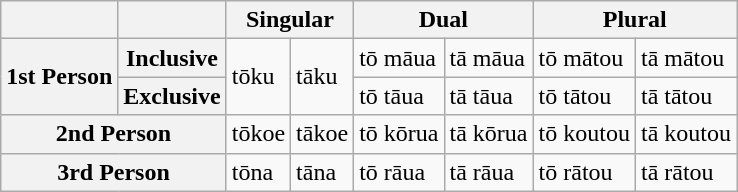<table class="wikitable">
<tr>
<th></th>
<th></th>
<th colspan="2">Singular</th>
<th colspan="2">Dual</th>
<th colspan="2">Plural</th>
</tr>
<tr>
<th rowspan="2">1st Person</th>
<th>Inclusive</th>
<td rowspan="2">tōku</td>
<td rowspan="2">tāku</td>
<td>tō māua</td>
<td>tā māua</td>
<td>tō mātou</td>
<td>tā mātou</td>
</tr>
<tr>
<th>Exclusive</th>
<td>tō tāua</td>
<td>tā tāua</td>
<td>tō tātou</td>
<td>tā tātou</td>
</tr>
<tr>
<th colspan="2">2nd Person</th>
<td>tōkoe</td>
<td>tākoe</td>
<td>tō kōrua</td>
<td>tā kōrua</td>
<td>tō koutou</td>
<td>tā koutou</td>
</tr>
<tr>
<th colspan="2">3rd Person</th>
<td>tōna</td>
<td>tāna</td>
<td>tō rāua</td>
<td>tā rāua</td>
<td>tō rātou</td>
<td>tā rātou</td>
</tr>
</table>
